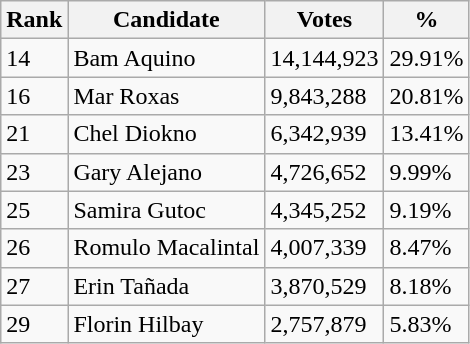<table class="wikitable">
<tr>
<th>Rank</th>
<th>Candidate</th>
<th>Votes</th>
<th>%</th>
</tr>
<tr>
<td>14</td>
<td>Bam Aquino</td>
<td>14,144,923</td>
<td>29.91%</td>
</tr>
<tr>
<td>16</td>
<td>Mar Roxas</td>
<td>9,843,288</td>
<td>20.81%</td>
</tr>
<tr>
<td>21</td>
<td>Chel Diokno</td>
<td>6,342,939</td>
<td>13.41%</td>
</tr>
<tr>
<td>23</td>
<td>Gary Alejano</td>
<td>4,726,652</td>
<td>9.99%</td>
</tr>
<tr>
<td>25</td>
<td>Samira Gutoc</td>
<td>4,345,252</td>
<td>9.19%</td>
</tr>
<tr>
<td>26</td>
<td>Romulo Macalintal</td>
<td>4,007,339</td>
<td>8.47%</td>
</tr>
<tr>
<td>27</td>
<td>Erin Tañada</td>
<td>3,870,529</td>
<td>8.18%</td>
</tr>
<tr>
<td>29</td>
<td>Florin Hilbay</td>
<td>2,757,879</td>
<td>5.83%</td>
</tr>
</table>
